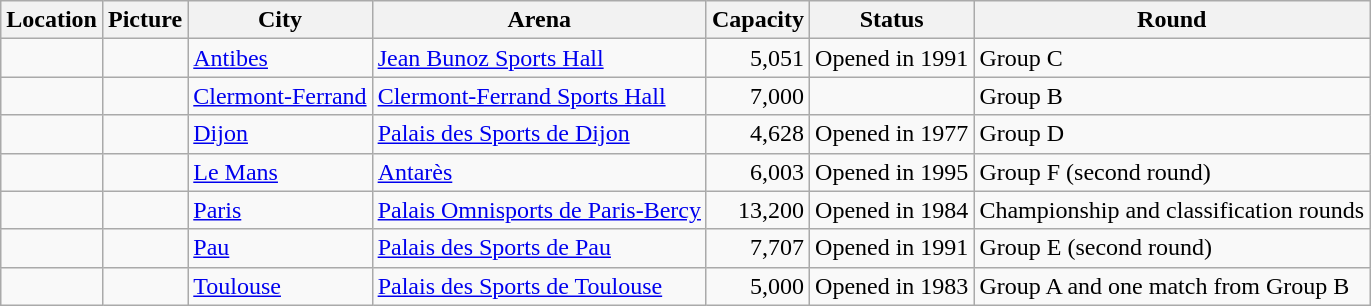<table class="wikitable sortable">
<tr>
<th>Location</th>
<th>Picture</th>
<th>City</th>
<th>Arena</th>
<th style="text-align:right;">Capacity</th>
<th>Status</th>
<th>Round</th>
</tr>
<tr>
<td></td>
<td></td>
<td><a href='#'>Antibes</a></td>
<td><a href='#'>Jean Bunoz Sports Hall</a></td>
<td style="text-align:right;">5,051</td>
<td>Opened in 1991</td>
<td>Group C</td>
</tr>
<tr>
<td></td>
<td></td>
<td><a href='#'>Clermont-Ferrand</a></td>
<td><a href='#'>Clermont-Ferrand Sports Hall</a></td>
<td style="text-align:right;">7,000</td>
<td></td>
<td>Group B</td>
</tr>
<tr>
<td></td>
<td></td>
<td><a href='#'>Dijon</a></td>
<td><a href='#'>Palais des Sports de Dijon</a></td>
<td style="text-align:right;">4,628</td>
<td>Opened in 1977</td>
<td>Group D</td>
</tr>
<tr>
<td></td>
<td></td>
<td><a href='#'>Le Mans</a></td>
<td><a href='#'>Antarès</a></td>
<td style="text-align:right;">6,003</td>
<td>Opened in 1995</td>
<td>Group F (second round)</td>
</tr>
<tr>
<td></td>
<td></td>
<td><a href='#'>Paris</a></td>
<td><a href='#'>Palais Omnisports de Paris-Bercy</a></td>
<td style="text-align:right;">13,200</td>
<td>Opened in 1984</td>
<td>Championship and classification rounds</td>
</tr>
<tr>
<td></td>
<td></td>
<td><a href='#'>Pau</a></td>
<td><a href='#'>Palais des Sports de Pau</a></td>
<td style="text-align:right;">7,707</td>
<td>Opened in 1991</td>
<td>Group E (second round)</td>
</tr>
<tr>
<td></td>
<td></td>
<td><a href='#'>Toulouse</a></td>
<td><a href='#'>Palais des Sports de Toulouse</a></td>
<td style="text-align:right;">5,000</td>
<td>Opened in 1983</td>
<td>Group A and one match from Group B</td>
</tr>
</table>
